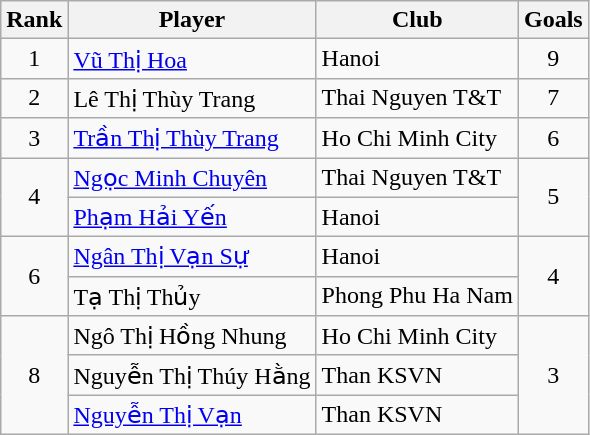<table class="wikitable" style="text-align:center">
<tr>
<th>Rank</th>
<th>Player</th>
<th>Club</th>
<th>Goals</th>
</tr>
<tr>
<td>1</td>
<td align="left"> <a href='#'>Vũ Thị Hoa</a></td>
<td align="left">Hanoi</td>
<td>9</td>
</tr>
<tr>
<td>2</td>
<td align="left"> Lê Thị Thùy Trang</td>
<td align="left">Thai Nguyen T&T</td>
<td>7</td>
</tr>
<tr>
<td>3</td>
<td align="left"> <a href='#'>Trần Thị Thùy Trang</a></td>
<td align="left">Ho Chi Minh City</td>
<td>6</td>
</tr>
<tr>
<td rowspan=2>4</td>
<td align="left"> <a href='#'>Ngọc Minh Chuyên</a></td>
<td align="left">Thai Nguyen T&T</td>
<td rowspan=2>5</td>
</tr>
<tr>
<td align="left"> <a href='#'>Phạm Hải Yến</a></td>
<td align="left">Hanoi</td>
</tr>
<tr>
<td rowspan=2>6</td>
<td align="left"> <a href='#'>Ngân Thị Vạn Sự</a></td>
<td align="left">Hanoi</td>
<td rowspan=2>4</td>
</tr>
<tr>
<td align="left"> Tạ Thị Thủy</td>
<td align="left">Phong Phu Ha Nam</td>
</tr>
<tr>
<td rowspan=3>8</td>
<td align="left"> Ngô Thị Hồng Nhung</td>
<td align="left">Ho Chi Minh City</td>
<td rowspan=3>3</td>
</tr>
<tr>
<td align="left"> Nguyễn Thị Thúy Hằng</td>
<td align="left">Than KSVN</td>
</tr>
<tr>
<td align="left"> <a href='#'>Nguyễn Thị Vạn</a></td>
<td align="left">Than KSVN</td>
</tr>
</table>
